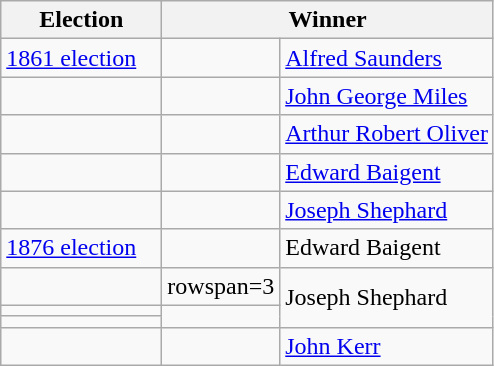<table class=wikitable>
<tr>
<th width=100>Election</th>
<th width=175 colspan=2>Winner</th>
</tr>
<tr>
<td><a href='#'>1861 election</a></td>
<td></td>
<td><a href='#'>Alfred Saunders</a></td>
</tr>
<tr>
<td></td>
<td></td>
<td><a href='#'>John George Miles</a></td>
</tr>
<tr>
<td></td>
<td></td>
<td><a href='#'>Arthur Robert Oliver</a></td>
</tr>
<tr>
<td></td>
<td></td>
<td><a href='#'>Edward Baigent</a></td>
</tr>
<tr>
<td></td>
<td></td>
<td><a href='#'>Joseph Shephard</a></td>
</tr>
<tr>
<td><a href='#'>1876 election</a></td>
<td></td>
<td>Edward Baigent</td>
</tr>
<tr>
<td></td>
<td>rowspan=3 </td>
<td rowspan=3>Joseph Shephard</td>
</tr>
<tr>
<td></td>
</tr>
<tr>
<td></td>
</tr>
<tr>
<td></td>
<td></td>
<td><a href='#'>John Kerr</a></td>
</tr>
</table>
